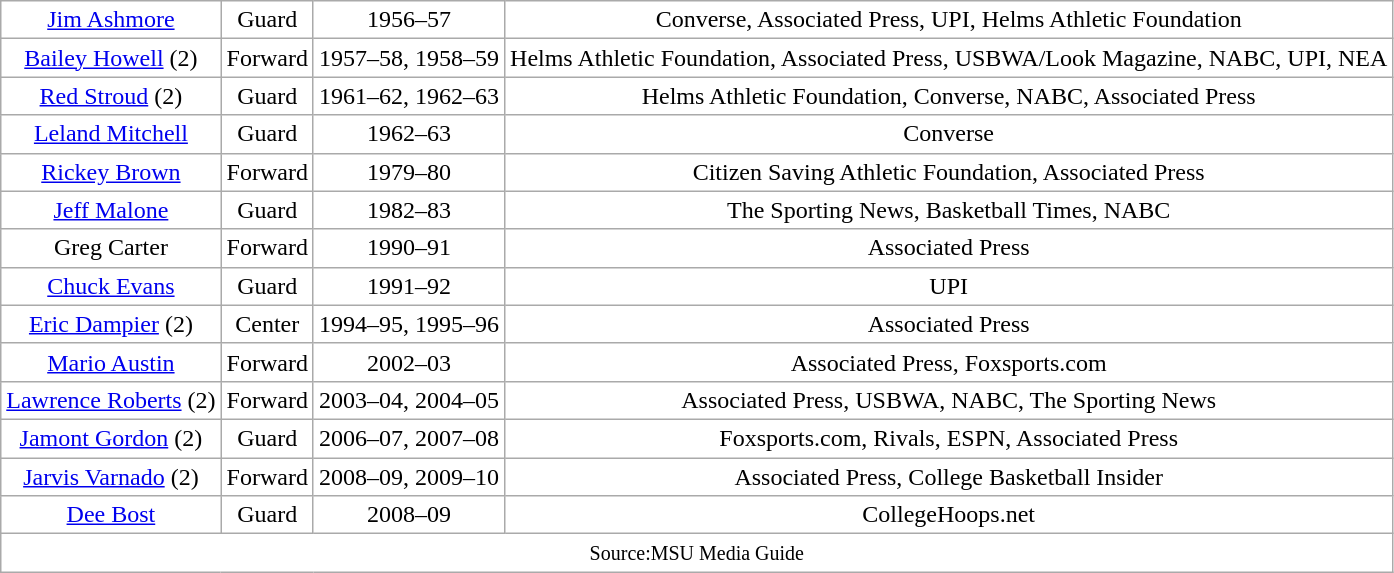<table class="wikitable" style="background:white; min-width:70%">
<tr style="text-align:center;">
<td><a href='#'>Jim Ashmore</a></td>
<td>Guard</td>
<td>1956–57</td>
<td>Converse, Associated Press, UPI, Helms Athletic Foundation</td>
</tr>
<tr style="text-align:center;">
<td><a href='#'>Bailey Howell</a> (2)</td>
<td>Forward</td>
<td>1957–58, 1958–59</td>
<td>Helms Athletic Foundation, Associated Press, USBWA/Look Magazine, NABC, UPI, NEA</td>
</tr>
<tr style="text-align:center;">
<td><a href='#'>Red Stroud</a> (2)</td>
<td>Guard</td>
<td>1961–62, 1962–63</td>
<td>Helms Athletic Foundation, Converse, NABC, Associated Press</td>
</tr>
<tr style="text-align:center;">
<td><a href='#'>Leland Mitchell</a></td>
<td>Guard</td>
<td>1962–63</td>
<td>Converse</td>
</tr>
<tr style="text-align:center;">
<td><a href='#'>Rickey Brown</a></td>
<td>Forward</td>
<td>1979–80</td>
<td>Citizen Saving Athletic Foundation, Associated Press</td>
</tr>
<tr style="text-align:center;">
<td><a href='#'>Jeff Malone</a></td>
<td>Guard</td>
<td>1982–83</td>
<td>The Sporting News, Basketball Times, NABC</td>
</tr>
<tr style="text-align:center;">
<td>Greg Carter</td>
<td>Forward</td>
<td>1990–91</td>
<td>Associated Press</td>
</tr>
<tr style="text-align:center;">
<td><a href='#'>Chuck Evans</a></td>
<td>Guard</td>
<td>1991–92</td>
<td>UPI</td>
</tr>
<tr style="text-align:center;">
<td><a href='#'>Eric Dampier</a> (2)</td>
<td>Center</td>
<td>1994–95, 1995–96</td>
<td>Associated Press</td>
</tr>
<tr style="text-align:center;">
<td><a href='#'>Mario Austin</a></td>
<td>Forward</td>
<td>2002–03</td>
<td>Associated Press, Foxsports.com</td>
</tr>
<tr style="text-align:center;">
<td><a href='#'>Lawrence Roberts</a> (2)</td>
<td>Forward</td>
<td>2003–04, 2004–05</td>
<td>Associated Press, USBWA, NABC, The Sporting News</td>
</tr>
<tr style="text-align:center;">
<td><a href='#'>Jamont Gordon</a> (2)</td>
<td>Guard</td>
<td>2006–07, 2007–08</td>
<td>Foxsports.com, Rivals, ESPN, Associated Press</td>
</tr>
<tr style="text-align:center;">
<td><a href='#'>Jarvis Varnado</a> (2)</td>
<td>Forward</td>
<td>2008–09, 2009–10</td>
<td>Associated Press, College Basketball Insider</td>
</tr>
<tr style="text-align:center;">
<td><a href='#'>Dee Bost</a></td>
<td>Guard</td>
<td>2008–09</td>
<td>CollegeHoops.net</td>
</tr>
<tr style="text-align:center;">
<td colspan=4><small>Source:MSU Media Guide </small></td>
</tr>
</table>
